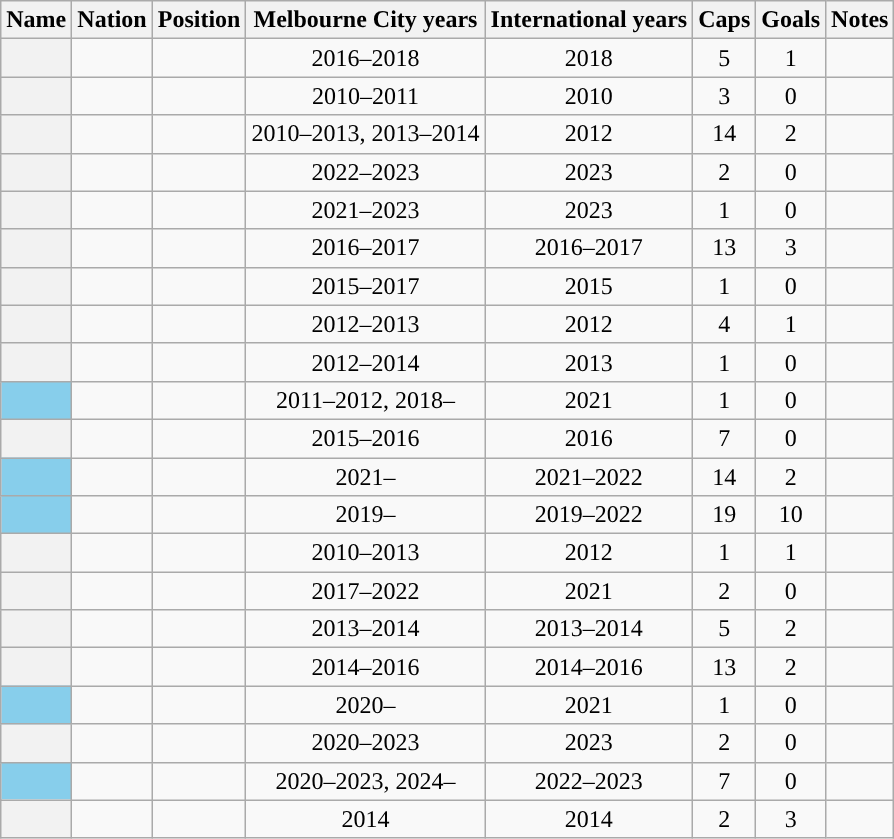<table class="wikitable sortable plainrowheaders" style="text-align: center;">
<tr>
<th>Name</th>
<th>Nation</th>
<th>Position</th>
<th>Melbourne City years</th>
<th>International years</th>
<th>Caps</th>
<th>Goals</th>
<th class="unsortable">Notes</th>
</tr>
<tr>
<th scope=row></th>
<td align="left"></td>
<td></td>
<td>2016–2018</td>
<td>2018</td>
<td>5</td>
<td>1</td>
<td></td>
</tr>
<tr>
<th scope=row></th>
<td align="left"></td>
<td></td>
<td>2010–2011</td>
<td>2010</td>
<td>3</td>
<td>0</td>
<td></td>
</tr>
<tr>
<th scope=row></th>
<td align="left"></td>
<td></td>
<td>2010–2013, 2013–2014</td>
<td>2012</td>
<td>14</td>
<td>2</td>
<td></td>
</tr>
<tr>
<th scope=row></th>
<td align="left"></td>
<td></td>
<td>2022–2023</td>
<td>2023</td>
<td>2</td>
<td>0</td>
<td></td>
</tr>
<tr>
<th scope=row></th>
<td align="left"></td>
<td></td>
<td>2021–2023</td>
<td>2023</td>
<td>1</td>
<td>0</td>
<td></td>
</tr>
<tr>
<th scope=row></th>
<td align="left"></td>
<td></td>
<td>2016–2017</td>
<td>2016–2017</td>
<td>13</td>
<td>3</td>
<td></td>
</tr>
<tr>
<th scope=row></th>
<td align="left"></td>
<td></td>
<td>2015–2017</td>
<td>2015</td>
<td>1</td>
<td>0</td>
<td></td>
</tr>
<tr>
<th scope=row></th>
<td align="left"></td>
<td></td>
<td>2012–2013</td>
<td>2012</td>
<td>4</td>
<td>1</td>
<td></td>
</tr>
<tr>
<th scope=row></th>
<td align="left"></td>
<td></td>
<td>2012–2014</td>
<td>2013</td>
<td>1</td>
<td>0</td>
<td></td>
</tr>
<tr>
<th scope=row style="background:#87CEEB;"> </th>
<td align="left"></td>
<td></td>
<td>2011–2012, 2018–</td>
<td>2021</td>
<td>1</td>
<td>0</td>
<td></td>
</tr>
<tr>
<th scope=row></th>
<td align="left"></td>
<td></td>
<td>2015–2016</td>
<td>2016</td>
<td>7</td>
<td>0</td>
<td></td>
</tr>
<tr>
<th scope=row style="background:#87CEEB;"> </th>
<td align="left"></td>
<td></td>
<td>2021–</td>
<td>2021–2022</td>
<td>14</td>
<td>2</td>
<td></td>
</tr>
<tr>
<th scope=row style="background:#87CEEB;"> </th>
<td align="left"></td>
<td></td>
<td>2019–</td>
<td>2019–2022</td>
<td>19</td>
<td>10</td>
<td></td>
</tr>
<tr>
<th scope=row></th>
<td align="left"></td>
<td></td>
<td>2010–2013</td>
<td>2012</td>
<td>1</td>
<td>1</td>
<td></td>
</tr>
<tr>
<th scope=row></th>
<td align="left"></td>
<td></td>
<td>2017–2022</td>
<td>2021</td>
<td>2</td>
<td>0</td>
<td></td>
</tr>
<tr>
<th scope=row></th>
<td align="left"></td>
<td></td>
<td>2013–2014</td>
<td>2013–2014</td>
<td>5</td>
<td>2</td>
<td></td>
</tr>
<tr>
<th scope=row></th>
<td align="left"></td>
<td></td>
<td>2014–2016</td>
<td>2014–2016</td>
<td>13</td>
<td>2</td>
<td></td>
</tr>
<tr>
<th scope=row style="background:#87CEEB;"> </th>
<td align="left"></td>
<td></td>
<td>2020–</td>
<td>2021</td>
<td>1</td>
<td>0</td>
<td></td>
</tr>
<tr>
<th scope=row></th>
<td align="left"></td>
<td></td>
<td>2020–2023</td>
<td>2023</td>
<td>2</td>
<td>0</td>
<td></td>
</tr>
<tr>
<th scope=row style="background:#87CEEB;"> </th>
<td align="left"></td>
<td></td>
<td>2020–2023, 2024–</td>
<td>2022–2023</td>
<td>7</td>
<td>0</td>
<td></td>
</tr>
<tr>
<th scope=row></th>
<td align="left"></td>
<td></td>
<td>2014</td>
<td>2014</td>
<td>2</td>
<td>3</td>
<td></td>
</tr>
</table>
